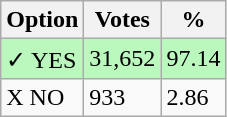<table class="wikitable">
<tr>
<th>Option</th>
<th>Votes</th>
<th>%</th>
</tr>
<tr>
<td style=background:#bbf8be>✓ YES</td>
<td style=background:#bbf8be>31,652</td>
<td style=background:#bbf8be>97.14</td>
</tr>
<tr>
<td>X NO</td>
<td>933</td>
<td>2.86</td>
</tr>
</table>
